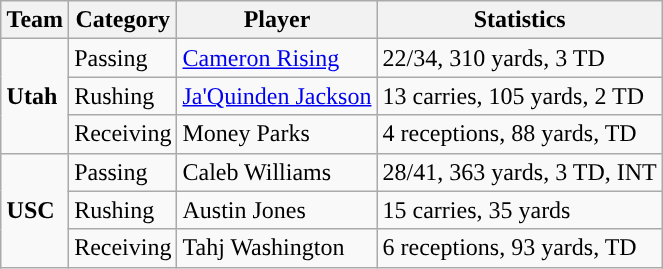<table class="wikitable" style="float: right;">
<tr>
<th>Team</th>
<th>Category</th>
<th>Player</th>
<th>Statistics</th>
</tr>
<tr>
<td rowspan=3><strong>Utah</strong></td>
<td>Passing</td>
<td><a href='#'>Cameron Rising</a></td>
<td>22/34, 310 yards, 3 TD</td>
</tr>
<tr>
<td>Rushing</td>
<td><a href='#'>Ja'Quinden Jackson</a></td>
<td>13 carries, 105 yards, 2 TD</td>
</tr>
<tr>
<td>Receiving</td>
<td>Money Parks</td>
<td>4 receptions, 88 yards, TD</td>
</tr>
<tr>
<td rowspan=3><strong>USC</strong></td>
<td>Passing</td>
<td>Caleb Williams</td>
<td>28/41, 363 yards, 3 TD, INT</td>
</tr>
<tr>
<td>Rushing</td>
<td>Austin Jones</td>
<td>15 carries, 35 yards</td>
</tr>
<tr>
<td>Receiving</td>
<td>Tahj Washington</td>
<td>6 receptions, 93 yards, TD</td>
</tr>
</table>
